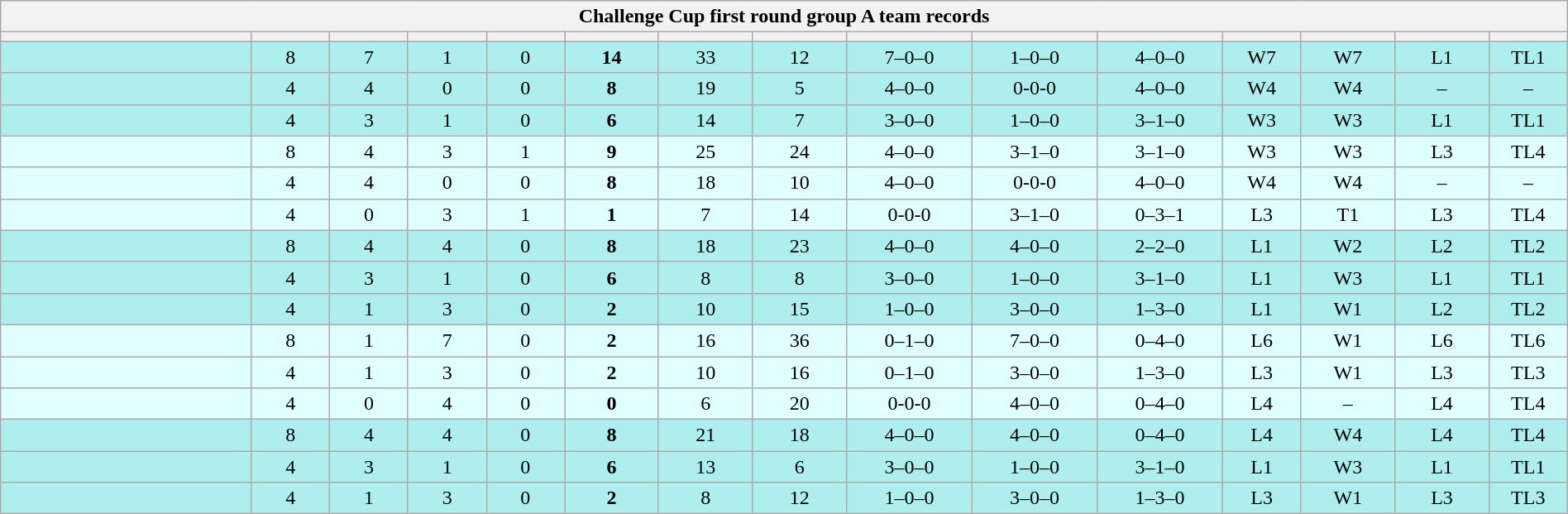<table class="wikitable collapsible collapsed" style="width: 100%">
<tr>
<th colspan=15>Challenge Cup first round group A team records</th>
</tr>
<tr>
<th width="16%"></th>
<th width="5%"></th>
<th width="5%"></th>
<th width="5%"></th>
<th width="5%"></th>
<th width="6%"></th>
<th width="6%"></th>
<th width="6%"></th>
<th width="8%"></th>
<th width="8%"></th>
<th width="8%"></th>
<th width="5%"></th>
<th width="6%"></th>
<th width="6%"></th>
<th width="5%"></th>
</tr>
<tr align=center bgcolor="#afeeee">
<td align=left></td>
<td>8</td>
<td>7</td>
<td>1</td>
<td>0</td>
<td><strong>14</strong></td>
<td>33</td>
<td>12</td>
<td>7–0–0</td>
<td>1–0–0</td>
<td>4–0–0</td>
<td>W7</td>
<td>W7</td>
<td>L1</td>
<td>TL1</td>
</tr>
<tr align=center bgcolor="#afeeee">
<td align=left></td>
<td>4</td>
<td>4</td>
<td>0</td>
<td>0</td>
<td><strong>8</strong></td>
<td>19</td>
<td>5</td>
<td>4–0–0</td>
<td>0-0-0</td>
<td>4–0–0</td>
<td>W4</td>
<td>W4</td>
<td>–</td>
<td>–</td>
</tr>
<tr align=center bgcolor="#afeeee">
<td align=left></td>
<td>4</td>
<td>3</td>
<td>1</td>
<td>0</td>
<td><strong>6</strong></td>
<td>14</td>
<td>7</td>
<td>3–0–0</td>
<td>1–0–0</td>
<td>3–1–0</td>
<td>W3</td>
<td>W3</td>
<td>L1</td>
<td>TL1</td>
</tr>
<tr align=center bgcolor="#e0ffff">
<td align=left></td>
<td>8</td>
<td>4</td>
<td>3</td>
<td>1</td>
<td><strong>9</strong></td>
<td>25</td>
<td>24</td>
<td>4–0–0</td>
<td>3–1–0</td>
<td>3–1–0</td>
<td>W3</td>
<td>W3</td>
<td>L3</td>
<td>TL4</td>
</tr>
<tr align=center bgcolor="#e0ffff">
<td align=left></td>
<td>4</td>
<td>4</td>
<td>0</td>
<td>0</td>
<td><strong>8</strong></td>
<td>18</td>
<td>10</td>
<td>4–0–0</td>
<td>0-0-0</td>
<td>4–0–0</td>
<td>W4</td>
<td>W4</td>
<td>–</td>
<td>–</td>
</tr>
<tr align=center bgcolor="#e0ffff">
<td align=left></td>
<td>4</td>
<td>0</td>
<td>3</td>
<td>1</td>
<td><strong>1</strong></td>
<td>7</td>
<td>14</td>
<td>0-0-0</td>
<td>3–1–0</td>
<td>0–3–1</td>
<td>L3</td>
<td>T1</td>
<td>L3</td>
<td>TL4</td>
</tr>
<tr align=center bgcolor="#afeeee">
<td align=left></td>
<td>8</td>
<td>4</td>
<td>4</td>
<td>0</td>
<td><strong>8</strong></td>
<td>18</td>
<td>23</td>
<td>4–0–0</td>
<td>4–0–0</td>
<td>2–2–0</td>
<td>L1</td>
<td>W2</td>
<td>L2</td>
<td>TL2</td>
</tr>
<tr align=center bgcolor="#afeeee">
<td align=left></td>
<td>4</td>
<td>3</td>
<td>1</td>
<td>0</td>
<td><strong>6</strong></td>
<td>8</td>
<td>8</td>
<td>3–0–0</td>
<td>1–0–0</td>
<td>3–1–0</td>
<td>L1</td>
<td>W3</td>
<td>L1</td>
<td>TL1</td>
</tr>
<tr align=center bgcolor="#afeeee">
<td align=left></td>
<td>4</td>
<td>1</td>
<td>3</td>
<td>0</td>
<td><strong>2</strong></td>
<td>10</td>
<td>15</td>
<td>1–0–0</td>
<td>3–0–0</td>
<td>1–3–0</td>
<td>L1</td>
<td>W1</td>
<td>L2</td>
<td>TL2</td>
</tr>
<tr align=center bgcolor="#e0ffff">
<td align=left></td>
<td>8</td>
<td>1</td>
<td>7</td>
<td>0</td>
<td><strong>2</strong></td>
<td>16</td>
<td>36</td>
<td>0–1–0</td>
<td>7–0–0</td>
<td>0–4–0</td>
<td>L6</td>
<td>W1</td>
<td>L6</td>
<td>TL6</td>
</tr>
<tr align=center bgcolor="#e0ffff">
<td align=left></td>
<td>4</td>
<td>1</td>
<td>3</td>
<td>0</td>
<td><strong>2</strong></td>
<td>10</td>
<td>16</td>
<td>0–1–0</td>
<td>3–0–0</td>
<td>1–3–0</td>
<td>L3</td>
<td>W1</td>
<td>L3</td>
<td>TL3</td>
</tr>
<tr align=center bgcolor="#e0ffff">
<td align=left></td>
<td>4</td>
<td>0</td>
<td>4</td>
<td>0</td>
<td><strong>0</strong></td>
<td>6</td>
<td>20</td>
<td>0-0-0</td>
<td>4–0–0</td>
<td>0–4–0</td>
<td>L4</td>
<td>–</td>
<td>L4</td>
<td>TL4</td>
</tr>
<tr align=center bgcolor="#afeeee">
<td align=left></td>
<td>8</td>
<td>4</td>
<td>4</td>
<td>0</td>
<td><strong>8</strong></td>
<td>21</td>
<td>18</td>
<td>4–0–0</td>
<td>4–0–0</td>
<td>0–4–0</td>
<td>L4</td>
<td>W4</td>
<td>L4</td>
<td>TL4</td>
</tr>
<tr align=center bgcolor="#afeeee">
<td align=left></td>
<td>4</td>
<td>3</td>
<td>1</td>
<td>0</td>
<td><strong>6</strong></td>
<td>13</td>
<td>6</td>
<td>3–0–0</td>
<td>1–0–0</td>
<td>3–1–0</td>
<td>L1</td>
<td>W3</td>
<td>L1</td>
<td>TL1</td>
</tr>
<tr align=center bgcolor="#afeeee">
<td align=left></td>
<td>4</td>
<td>1</td>
<td>3</td>
<td>0</td>
<td><strong>2</strong></td>
<td>8</td>
<td>12</td>
<td>1–0–0</td>
<td>3–0–0</td>
<td>1–3–0</td>
<td>L3</td>
<td>W1</td>
<td>L3</td>
<td>TL3</td>
</tr>
</table>
